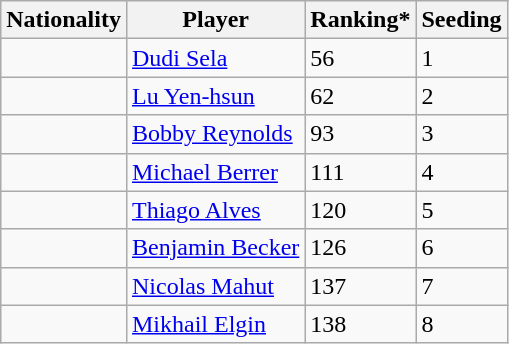<table class="wikitable" border="1">
<tr>
<th>Nationality</th>
<th>Player</th>
<th>Ranking*</th>
<th>Seeding</th>
</tr>
<tr>
<td></td>
<td><a href='#'>Dudi Sela</a></td>
<td>56</td>
<td>1</td>
</tr>
<tr>
<td></td>
<td><a href='#'>Lu Yen-hsun</a></td>
<td>62</td>
<td>2</td>
</tr>
<tr>
<td></td>
<td><a href='#'>Bobby Reynolds</a></td>
<td>93</td>
<td>3</td>
</tr>
<tr>
<td></td>
<td><a href='#'>Michael Berrer</a></td>
<td>111</td>
<td>4</td>
</tr>
<tr>
<td></td>
<td><a href='#'>Thiago Alves</a></td>
<td>120</td>
<td>5</td>
</tr>
<tr>
<td></td>
<td><a href='#'>Benjamin Becker</a></td>
<td>126</td>
<td>6</td>
</tr>
<tr>
<td></td>
<td><a href='#'>Nicolas Mahut</a></td>
<td>137</td>
<td>7</td>
</tr>
<tr>
<td></td>
<td><a href='#'>Mikhail Elgin</a></td>
<td>138</td>
<td>8</td>
</tr>
</table>
